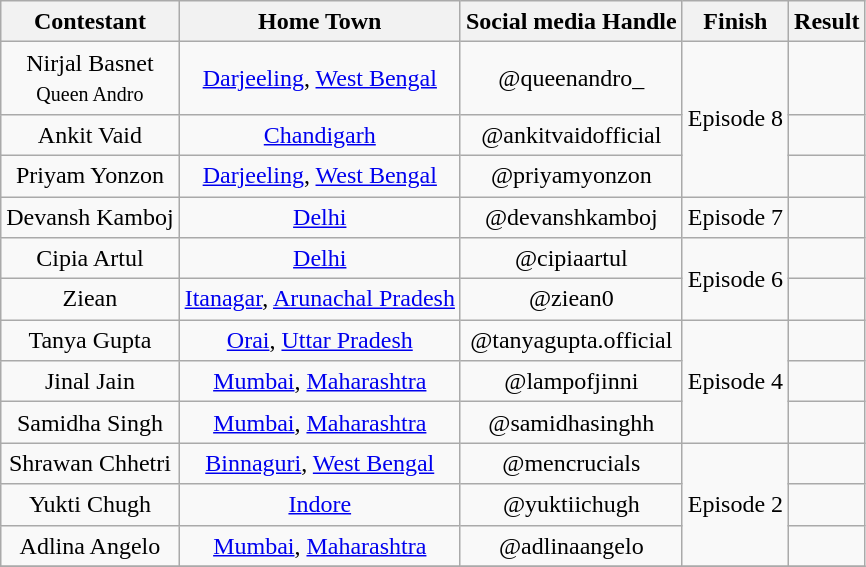<table class="wikitable sortable" style=" text-align:center; line-height:20px; width:auto;">
<tr>
<th scope="col">Contestant</th>
<th scope="col">Home Town</th>
<th scope="col">Social media Handle</th>
<th scope="col">Finish</th>
<th scope="col">Result</th>
</tr>
<tr>
<td>Nirjal Basnet<br><small>Queen Andro</small></td>
<td><a href='#'>Darjeeling</a>, <a href='#'>West Bengal</a></td>
<td>@queenandro_</td>
<td rowspan="3">Episode 8</td>
<td></td>
</tr>
<tr>
<td>Ankit Vaid</td>
<td><a href='#'>Chandigarh</a></td>
<td>@ankitvaidofficial</td>
<td></td>
</tr>
<tr>
<td>Priyam Yonzon</td>
<td><a href='#'>Darjeeling</a>, <a href='#'>West Bengal</a></td>
<td>@priyamyonzon</td>
<td></td>
</tr>
<tr>
<td>Devansh Kamboj</td>
<td><a href='#'>Delhi</a></td>
<td>@devanshkamboj</td>
<td>Episode 7</td>
<td></td>
</tr>
<tr>
<td>Cipia Artul</td>
<td><a href='#'>Delhi</a></td>
<td>@cipiaartul</td>
<td rowspan="2">Episode 6</td>
<td></td>
</tr>
<tr>
<td>Ziean</td>
<td><a href='#'>Itanagar</a>, <a href='#'>Arunachal Pradesh</a></td>
<td>@ziean0</td>
<td></td>
</tr>
<tr>
<td>Tanya Gupta</td>
<td><a href='#'>Orai</a>, <a href='#'>Uttar Pradesh</a></td>
<td>@tanyagupta.official</td>
<td rowspan="3">Episode 4</td>
<td></td>
</tr>
<tr>
<td>Jinal Jain</td>
<td><a href='#'>Mumbai</a>, <a href='#'>Maharashtra</a></td>
<td>@lampofjinni</td>
<td></td>
</tr>
<tr>
<td>Samidha Singh</td>
<td><a href='#'>Mumbai</a>, <a href='#'>Maharashtra</a></td>
<td>@samidhasinghh</td>
<td></td>
</tr>
<tr>
<td>Shrawan Chhetri</td>
<td><a href='#'>Binnaguri</a>, <a href='#'>West Bengal</a></td>
<td>@mencrucials</td>
<td rowspan="3">Episode 2</td>
<td></td>
</tr>
<tr>
<td>Yukti Chugh</td>
<td><a href='#'>Indore</a></td>
<td>@yuktiichugh</td>
<td></td>
</tr>
<tr>
<td>Adlina Angelo</td>
<td><a href='#'>Mumbai</a>, <a href='#'>Maharashtra</a></td>
<td>@adlinaangelo</td>
<td></td>
</tr>
<tr>
</tr>
</table>
